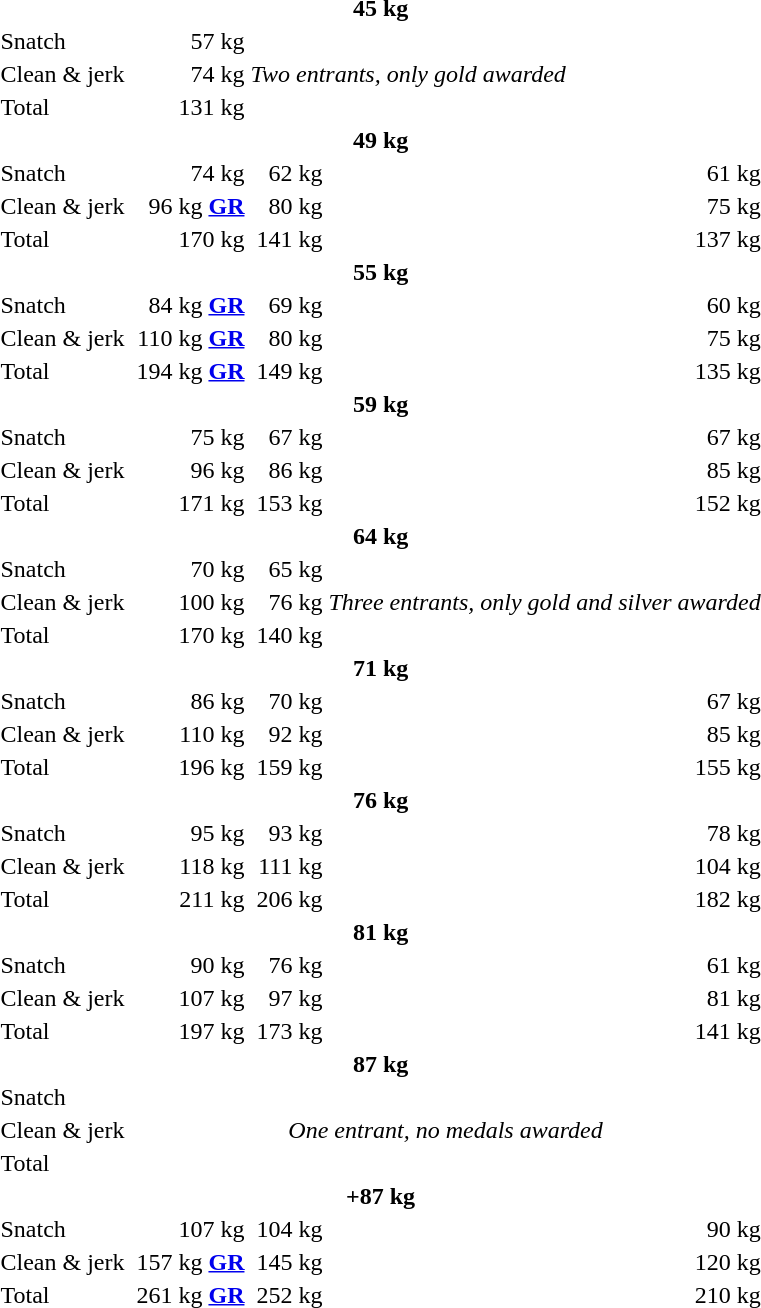<table>
<tr>
<th colspan="7">45 kg</th>
</tr>
<tr>
<td>Snatch</td>
<td></td>
<td align="right">57 kg</td>
<td colspan="4" rowspan="3"><em>Two entrants, only gold awarded</em></td>
</tr>
<tr>
<td>Clean & jerk</td>
<td></td>
<td align="right">74 kg</td>
</tr>
<tr>
<td>Total</td>
<td></td>
<td align="right">131 kg</td>
</tr>
<tr>
<th colspan="7">49 kg</th>
</tr>
<tr>
<td>Snatch</td>
<td></td>
<td align="right">74 kg</td>
<td></td>
<td align="right">62 kg</td>
<td></td>
<td align="right">61 kg</td>
</tr>
<tr>
<td>Clean & jerk</td>
<td></td>
<td align="right">96 kg <strong><a href='#'>GR</a></strong></td>
<td></td>
<td align="right">80 kg</td>
<td></td>
<td align="right">75 kg</td>
</tr>
<tr>
<td>Total</td>
<td></td>
<td align="right">170 kg</td>
<td></td>
<td align="right">141 kg</td>
<td></td>
<td align="right">137 kg</td>
</tr>
<tr>
<th colspan="7">55 kg</th>
</tr>
<tr>
<td>Snatch</td>
<td></td>
<td align="right">84 kg <strong><a href='#'>GR</a></strong></td>
<td></td>
<td align="right">69 kg</td>
<td></td>
<td align="right">60 kg</td>
</tr>
<tr>
<td>Clean & jerk</td>
<td></td>
<td align="right">110 kg <strong><a href='#'>GR</a></strong></td>
<td></td>
<td align="right">80 kg</td>
<td></td>
<td align="right">75 kg</td>
</tr>
<tr>
<td>Total</td>
<td></td>
<td align="right">194 kg <strong><a href='#'>GR</a></strong></td>
<td></td>
<td align="right">149 kg</td>
<td></td>
<td align="right">135 kg</td>
</tr>
<tr>
<th colspan="7">59 kg</th>
</tr>
<tr>
<td>Snatch</td>
<td></td>
<td align="right">75 kg</td>
<td></td>
<td align="right">67 kg</td>
<td></td>
<td align="right">67 kg</td>
</tr>
<tr>
<td>Clean & jerk</td>
<td></td>
<td align="right">96 kg</td>
<td></td>
<td align="right">86 kg</td>
<td></td>
<td align="right">85 kg</td>
</tr>
<tr>
<td>Total</td>
<td></td>
<td align="right">171 kg</td>
<td></td>
<td align="right">153 kg</td>
<td></td>
<td align="right">152 kg</td>
</tr>
<tr>
<th colspan="7">64 kg</th>
</tr>
<tr>
<td>Snatch</td>
<td></td>
<td align="right">70 kg</td>
<td></td>
<td align="right">65 kg</td>
<td colspan="2" rowspan="3"><em>Three entrants, only gold and silver awarded</em></td>
</tr>
<tr>
<td>Clean & jerk</td>
<td></td>
<td align="right">100 kg</td>
<td></td>
<td align="right">76 kg</td>
</tr>
<tr>
<td>Total</td>
<td></td>
<td align="right">170 kg</td>
<td></td>
<td align="right">140 kg</td>
</tr>
<tr>
<th colspan="7">71 kg</th>
</tr>
<tr>
<td>Snatch</td>
<td></td>
<td align="right">86 kg</td>
<td></td>
<td align="right">70 kg</td>
<td></td>
<td align="right">67 kg</td>
</tr>
<tr>
<td>Clean & jerk</td>
<td></td>
<td align="right">110 kg</td>
<td></td>
<td align="right">92 kg</td>
<td></td>
<td align="right">85 kg</td>
</tr>
<tr>
<td>Total</td>
<td></td>
<td align="right">196 kg</td>
<td></td>
<td align="right">159 kg</td>
<td></td>
<td align="right">155 kg</td>
</tr>
<tr>
<th colspan="7">76 kg</th>
</tr>
<tr>
<td>Snatch</td>
<td></td>
<td align="right">95 kg</td>
<td></td>
<td align="right">93 kg</td>
<td></td>
<td align="right">78 kg</td>
</tr>
<tr>
<td>Clean & jerk</td>
<td></td>
<td align="right">118 kg</td>
<td></td>
<td align="right">111 kg</td>
<td></td>
<td align="right">104 kg</td>
</tr>
<tr>
<td>Total</td>
<td></td>
<td align="right">211 kg</td>
<td></td>
<td align="right">206 kg</td>
<td></td>
<td align="right">182 kg</td>
</tr>
<tr>
<th colspan="7">81 kg</th>
</tr>
<tr>
<td>Snatch</td>
<td></td>
<td align="right">90 kg</td>
<td></td>
<td align="right">76 kg</td>
<td></td>
<td align="right">61 kg</td>
</tr>
<tr>
<td>Clean & jerk</td>
<td></td>
<td align="right">107 kg</td>
<td></td>
<td align="right">97 kg</td>
<td></td>
<td align="right">81 kg</td>
</tr>
<tr>
<td>Total</td>
<td></td>
<td align="right">197 kg</td>
<td></td>
<td align="right">173 kg</td>
<td></td>
<td align="right">141 kg</td>
</tr>
<tr>
<th colspan="7">87 kg</th>
</tr>
<tr>
<td>Snatch</td>
<td colspan="6" rowspan="3" align=center><em>One entrant, no medals awarded</em></td>
</tr>
<tr>
<td>Clean & jerk</td>
</tr>
<tr>
<td>Total</td>
</tr>
<tr>
<th colspan="7">+87 kg</th>
</tr>
<tr>
<td>Snatch</td>
<td></td>
<td align="right">107 kg</td>
<td></td>
<td align="right">104 kg</td>
<td></td>
<td align="right">90 kg</td>
</tr>
<tr>
<td>Clean & jerk</td>
<td></td>
<td align="right">157 kg <strong><a href='#'>GR</a></strong></td>
<td></td>
<td align="right">145 kg</td>
<td></td>
<td align="right">120 kg</td>
</tr>
<tr>
<td>Total</td>
<td></td>
<td align="right">261 kg <strong><a href='#'>GR</a></strong></td>
<td></td>
<td align="right">252 kg</td>
<td></td>
<td align="right">210 kg</td>
</tr>
</table>
